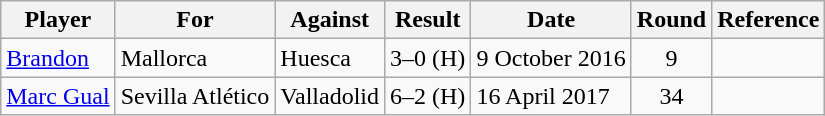<table class="wikitable sortable">
<tr>
<th>Player</th>
<th>For</th>
<th>Against</th>
<th>Result</th>
<th>Date</th>
<th>Round</th>
<th>Reference</th>
</tr>
<tr>
<td> <a href='#'>Brandon</a></td>
<td>Mallorca</td>
<td>Huesca</td>
<td align=center>3–0 (H)</td>
<td>9 October 2016</td>
<td align=center>9</td>
<td align=center></td>
</tr>
<tr>
<td> <a href='#'>Marc Gual</a></td>
<td>Sevilla Atlético</td>
<td>Valladolid</td>
<td align=center>6–2 (H)</td>
<td>16 April 2017</td>
<td align=center>34</td>
<td align=center></td>
</tr>
</table>
